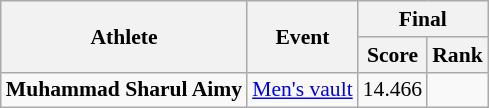<table class="wikitable" style="font-size:90%;text-align:center">
<tr>
<th rowspan="2">Athlete</th>
<th rowspan="2">Event</th>
<th colspan="2">Final</th>
</tr>
<tr>
<th>Score</th>
<th>Rank</th>
</tr>
<tr>
<td align="left"><strong>Muhammad Sharul Aimy</strong></td>
<td align="left"><a href='#'>Men's vault</a></td>
<td>14.466</td>
<td></td>
</tr>
</table>
